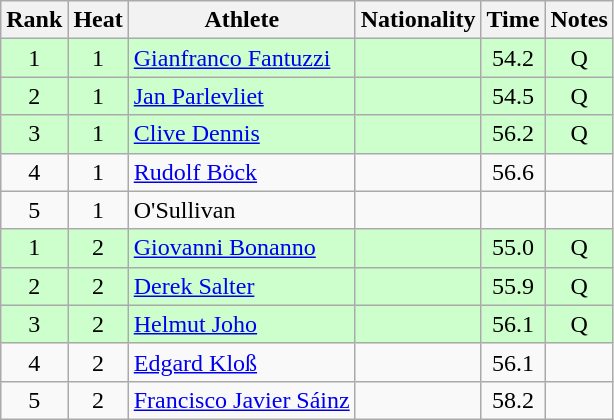<table class="wikitable sortable" style="text-align:center">
<tr>
<th>Rank</th>
<th>Heat</th>
<th>Athlete</th>
<th>Nationality</th>
<th>Time</th>
<th>Notes</th>
</tr>
<tr bgcolor=ccffcc>
<td>1</td>
<td>1</td>
<td align=left><a href='#'>Gianfranco Fantuzzi</a></td>
<td align=left></td>
<td>54.2</td>
<td>Q</td>
</tr>
<tr bgcolor=ccffcc>
<td>2</td>
<td>1</td>
<td align=left><a href='#'>Jan Parlevliet</a></td>
<td align=left></td>
<td>54.5</td>
<td>Q</td>
</tr>
<tr bgcolor=ccffcc>
<td>3</td>
<td>1</td>
<td align=left><a href='#'>Clive Dennis</a></td>
<td align=left></td>
<td>56.2</td>
<td>Q</td>
</tr>
<tr>
<td>4</td>
<td>1</td>
<td align=left><a href='#'>Rudolf Böck</a></td>
<td align=left></td>
<td>56.6</td>
<td></td>
</tr>
<tr>
<td>5</td>
<td>1</td>
<td align=left>O'Sullivan</td>
<td align=left></td>
<td></td>
<td></td>
</tr>
<tr bgcolor=ccffcc>
<td>1</td>
<td>2</td>
<td align=left><a href='#'>Giovanni Bonanno</a></td>
<td align=left></td>
<td>55.0</td>
<td>Q</td>
</tr>
<tr bgcolor=ccffcc>
<td>2</td>
<td>2</td>
<td align=left><a href='#'>Derek Salter</a></td>
<td align=left></td>
<td>55.9</td>
<td>Q</td>
</tr>
<tr bgcolor=ccffcc>
<td>3</td>
<td>2</td>
<td align=left><a href='#'>Helmut Joho</a></td>
<td align=left></td>
<td>56.1</td>
<td>Q</td>
</tr>
<tr>
<td>4</td>
<td>2</td>
<td align=left><a href='#'>Edgard Kloß</a></td>
<td align=left></td>
<td>56.1</td>
<td></td>
</tr>
<tr>
<td>5</td>
<td>2</td>
<td align=left><a href='#'>Francisco Javier Sáinz</a></td>
<td align=left></td>
<td>58.2</td>
<td></td>
</tr>
</table>
